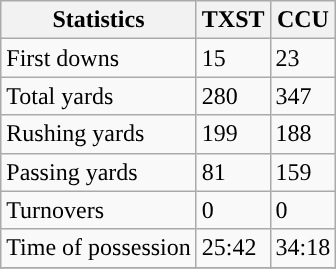<table class="wikitable" style="float: left;">
<tr>
<th>Statistics</th>
<th>TXST</th>
<th>CCU</th>
</tr>
<tr>
<td>First downs</td>
<td>15</td>
<td>23</td>
</tr>
<tr>
<td>Total yards</td>
<td>280</td>
<td>347</td>
</tr>
<tr>
<td>Rushing yards</td>
<td>199</td>
<td>188</td>
</tr>
<tr>
<td>Passing yards</td>
<td>81</td>
<td>159</td>
</tr>
<tr>
<td>Turnovers</td>
<td>0</td>
<td>0</td>
</tr>
<tr>
<td>Time of possession</td>
<td>25:42</td>
<td>34:18</td>
</tr>
<tr>
</tr>
</table>
